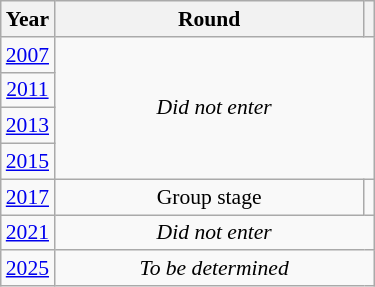<table class="wikitable" style="text-align: center; font-size:90%">
<tr>
<th>Year</th>
<th style="width:200px">Round</th>
<th></th>
</tr>
<tr>
<td><a href='#'>2007</a></td>
<td colspan="2" rowspan="4"><em>Did not enter</em></td>
</tr>
<tr>
<td><a href='#'>2011</a></td>
</tr>
<tr>
<td><a href='#'>2013</a></td>
</tr>
<tr>
<td><a href='#'>2015</a></td>
</tr>
<tr>
<td><a href='#'>2017</a></td>
<td>Group stage</td>
<td></td>
</tr>
<tr>
<td><a href='#'>2021</a></td>
<td colspan="2"><em>Did not enter</em></td>
</tr>
<tr>
<td><a href='#'>2025</a></td>
<td colspan="2"><em>To be determined</em></td>
</tr>
</table>
